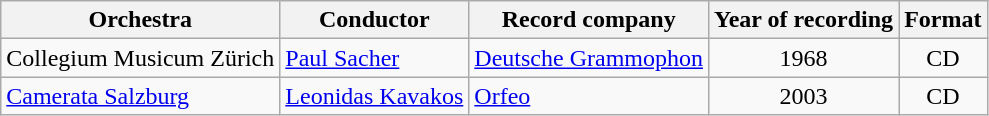<table class="wikitable">
<tr>
<th>Orchestra</th>
<th>Conductor</th>
<th>Record company</th>
<th>Year of recording</th>
<th>Format</th>
</tr>
<tr>
<td>Collegium Musicum Zürich</td>
<td><a href='#'>Paul Sacher</a></td>
<td><a href='#'>Deutsche Grammophon</a></td>
<td align="center">1968</td>
<td align="center">CD</td>
</tr>
<tr>
<td><a href='#'>Camerata Salzburg</a></td>
<td><a href='#'>Leonidas Kavakos</a></td>
<td><a href='#'>Orfeo</a></td>
<td align="center">2003</td>
<td align="center">CD</td>
</tr>
</table>
